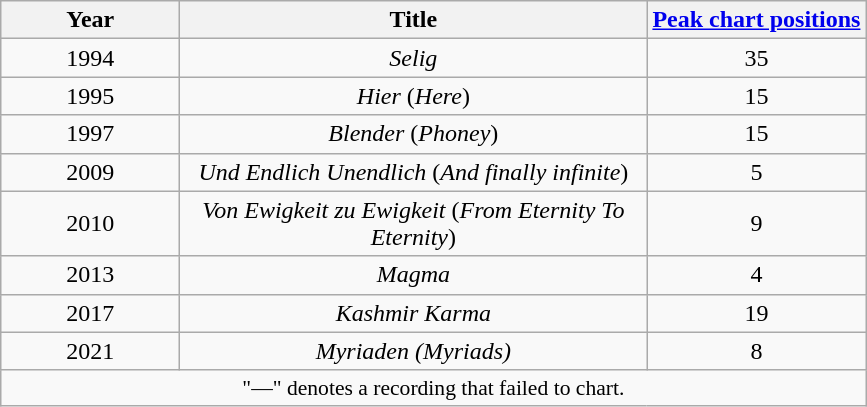<table class="wikitable plainrowheaders" style="text-align:center;">
<tr>
<th scope="col" style="width:7em;">Year</th>
<th scope="col" style="width:19em;">Title</th>
<th scope="col"><a href='#'>Peak chart positions</a><br></th>
</tr>
<tr>
<td>1994</td>
<td><em>Selig</em></td>
<td>35</td>
</tr>
<tr>
<td>1995</td>
<td><em>Hier</em> (<em>Here</em>)</td>
<td>15</td>
</tr>
<tr>
<td>1997</td>
<td><em>Blender</em> (<em>Phoney</em>)</td>
<td>15</td>
</tr>
<tr>
<td>2009</td>
<td><em>Und Endlich Unendlich</em> (<em>And finally infinite</em>)</td>
<td>5</td>
</tr>
<tr>
<td>2010</td>
<td><em>Von Ewigkeit zu Ewigkeit</em> (<em>From Eternity To Eternity</em>)</td>
<td>9</td>
</tr>
<tr>
<td>2013</td>
<td><em>Magma</em></td>
<td>4</td>
</tr>
<tr>
<td>2017</td>
<td><em>Kashmir Karma</em></td>
<td>19</td>
</tr>
<tr>
<td>2021</td>
<td><em>Myriaden (Myriads)</em></td>
<td>8</td>
</tr>
<tr>
<td colspan=3 style="font-size:90%">"—" denotes a recording that failed to chart.</td>
</tr>
</table>
